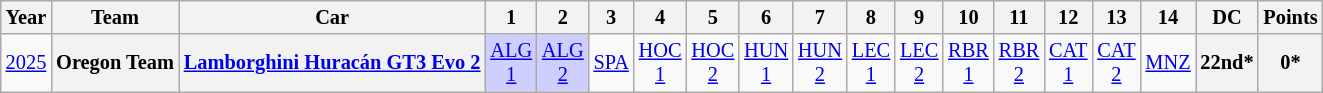<table class="wikitable" style="text-align:center; font-size:85%">
<tr>
<th>Year</th>
<th>Team</th>
<th>Car</th>
<th>1</th>
<th>2</th>
<th>3</th>
<th>4</th>
<th>5</th>
<th>6</th>
<th>7</th>
<th>8</th>
<th>9</th>
<th>10</th>
<th>11</th>
<th>12</th>
<th>13</th>
<th>14</th>
<th>DC</th>
<th>Points</th>
</tr>
<tr>
<td><a href='#'>2025</a></td>
<th nowrap>Oregon Team</th>
<th nowrap><a href='#'>Lamborghini Huracán GT3 Evo 2</a></th>
<td style="background:#CFCFFF;"><a href='#'>ALG<br>1</a><br></td>
<td style="background:#CFCFFF;"><a href='#'>ALG<br>2</a><br></td>
<td style="background:#;"><a href='#'>SPA</a><br></td>
<td style="background:#;"><a href='#'>HOC<br>1</a><br></td>
<td style="background:#;"><a href='#'>HOC<br>2</a><br></td>
<td style="background:#;"><a href='#'>HUN<br>1</a><br></td>
<td style="background:#;"><a href='#'>HUN<br>2</a><br></td>
<td style="background:#;"><a href='#'>LEC<br>1</a><br></td>
<td style="background:#;"><a href='#'>LEC<br>2</a><br></td>
<td style="background:#;"><a href='#'>RBR<br>1</a><br></td>
<td style="background:#;"><a href='#'>RBR<br>2</a><br></td>
<td style="background:#;"><a href='#'>CAT<br>1</a><br></td>
<td style="background:#;"><a href='#'>CAT<br>2</a><br></td>
<td style="background:#;"><a href='#'>MNZ</a><br></td>
<th>22nd*</th>
<th>0*</th>
</tr>
</table>
